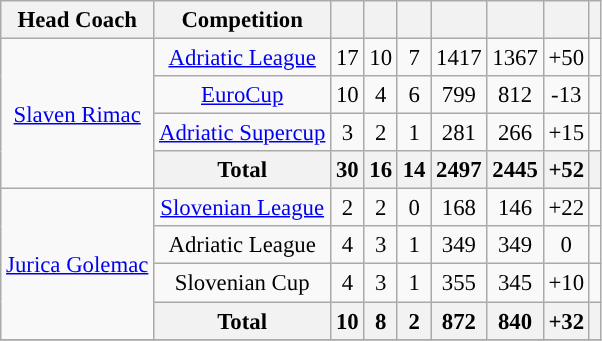<table class="wikitable" style="font-size:95%; text-align:center;">
<tr>
<th>Head Coach</th>
<th>Competition</th>
<th></th>
<th></th>
<th></th>
<th></th>
<th></th>
<th></th>
<th></th>
</tr>
<tr>
<td rowspan=4> <a href='#'>Slaven Rimac</a></td>
<td><a href='#'>Adriatic League</a></td>
<td>17</td>
<td>10</td>
<td>7</td>
<td>1417</td>
<td>1367</td>
<td>+50</td>
<td></td>
</tr>
<tr>
<td><a href='#'>EuroCup</a></td>
<td>10</td>
<td>4</td>
<td>6</td>
<td>799</td>
<td>812</td>
<td>-13</td>
<td></td>
</tr>
<tr>
<td><a href='#'>Adriatic Supercup</a></td>
<td>3</td>
<td>2</td>
<td>1</td>
<td>281</td>
<td>266</td>
<td>+15</td>
<td></td>
</tr>
<tr>
<th>Total</th>
<th>30</th>
<th>16</th>
<th>14</th>
<th>2497</th>
<th>2445</th>
<th>+52</th>
<th></th>
</tr>
<tr>
<td rowspan=4> <a href='#'>Jurica Golemac</a></td>
<td><a href='#'>Slovenian League</a></td>
<td>2</td>
<td>2</td>
<td>0</td>
<td>168</td>
<td>146</td>
<td>+22</td>
<td></td>
</tr>
<tr>
<td>Adriatic League</td>
<td>4</td>
<td>3</td>
<td>1</td>
<td>349</td>
<td>349</td>
<td>0</td>
<td></td>
</tr>
<tr>
<td>Slovenian Cup</td>
<td>4</td>
<td>3</td>
<td>1</td>
<td>355</td>
<td>345</td>
<td>+10</td>
<td></td>
</tr>
<tr>
<th>Total</th>
<th>10</th>
<th>8</th>
<th>2</th>
<th>872</th>
<th>840</th>
<th>+32</th>
<th></th>
</tr>
<tr>
</tr>
</table>
